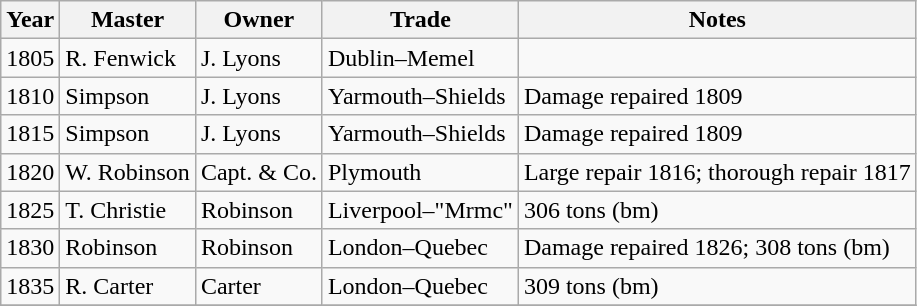<table class="sortable wikitable">
<tr>
<th>Year</th>
<th>Master</th>
<th>Owner</th>
<th>Trade</th>
<th>Notes</th>
</tr>
<tr>
<td>1805</td>
<td>R. Fenwick</td>
<td>J. Lyons</td>
<td>Dublin–Memel</td>
<td></td>
</tr>
<tr>
<td>1810</td>
<td>Simpson</td>
<td>J. Lyons</td>
<td>Yarmouth–Shields</td>
<td>Damage repaired 1809</td>
</tr>
<tr>
<td>1815</td>
<td>Simpson</td>
<td>J. Lyons</td>
<td>Yarmouth–Shields</td>
<td>Damage repaired 1809</td>
</tr>
<tr>
<td>1820</td>
<td>W. Robinson</td>
<td>Capt. & Co.</td>
<td>Plymouth</td>
<td>Large repair 1816; thorough repair 1817</td>
</tr>
<tr>
<td>1825</td>
<td>T. Christie</td>
<td>Robinson</td>
<td>Liverpool–"Mrmc"</td>
<td>306 tons (bm)</td>
</tr>
<tr>
<td>1830</td>
<td>Robinson</td>
<td>Robinson</td>
<td>London–Quebec</td>
<td>Damage repaired 1826; 308 tons (bm)</td>
</tr>
<tr>
<td>1835</td>
<td>R. Carter</td>
<td>Carter</td>
<td>London–Quebec</td>
<td>309 tons (bm)</td>
</tr>
<tr>
</tr>
</table>
